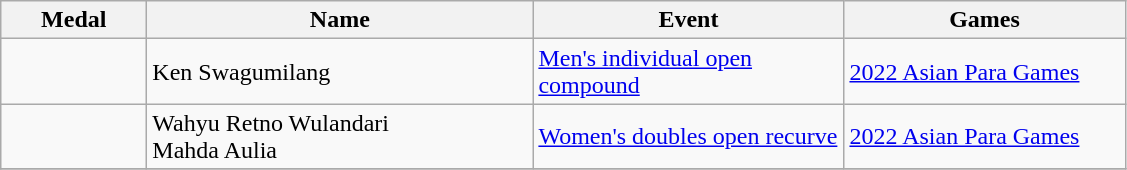<table class="wikitable sortable" style="font-size:100%">
<tr>
<th width="90">Medal</th>
<th width="250">Name</th>
<th width="200">Event</th>
<th width="180">Games</th>
</tr>
<tr>
<td></td>
<td>Ken Swagumilang</td>
<td><a href='#'>Men's individual open compound</a></td>
<td><a href='#'>2022 Asian Para Games</a></td>
</tr>
<tr>
<td></td>
<td>Wahyu Retno Wulandari <br> Mahda Aulia</td>
<td><a href='#'>Women's doubles open recurve</a></td>
<td><a href='#'>2022 Asian Para Games</a></td>
</tr>
<tr>
</tr>
</table>
